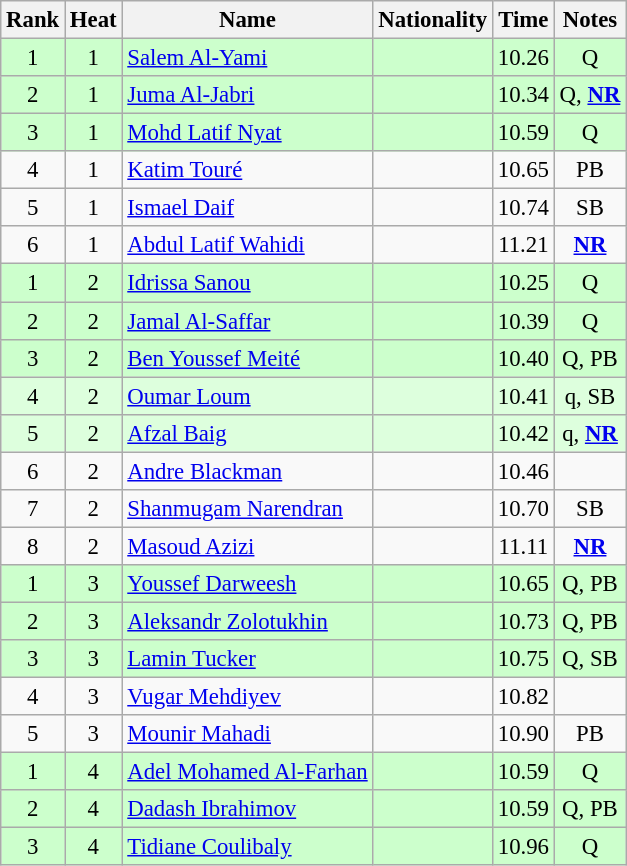<table class="wikitable sortable" style="text-align:center;font-size:95%">
<tr>
<th>Rank</th>
<th>Heat</th>
<th>Name</th>
<th>Nationality</th>
<th>Time</th>
<th>Notes</th>
</tr>
<tr bgcolor=ccffcc>
<td>1</td>
<td>1</td>
<td align=left><a href='#'>Salem Al-Yami</a></td>
<td align=left></td>
<td>10.26</td>
<td>Q</td>
</tr>
<tr bgcolor=ccffcc>
<td>2</td>
<td>1</td>
<td align=left><a href='#'>Juma Al-Jabri</a></td>
<td align=left></td>
<td>10.34</td>
<td>Q, <strong><a href='#'>NR</a></strong></td>
</tr>
<tr bgcolor=ccffcc>
<td>3</td>
<td>1</td>
<td align=left><a href='#'>Mohd Latif Nyat</a></td>
<td align=left></td>
<td>10.59</td>
<td>Q</td>
</tr>
<tr>
<td>4</td>
<td>1</td>
<td align=left><a href='#'>Katim Touré</a></td>
<td align=left></td>
<td>10.65</td>
<td>PB</td>
</tr>
<tr>
<td>5</td>
<td>1</td>
<td align=left><a href='#'>Ismael Daif</a></td>
<td align=left></td>
<td>10.74</td>
<td>SB</td>
</tr>
<tr>
<td>6</td>
<td>1</td>
<td align=left><a href='#'>Abdul Latif Wahidi</a></td>
<td align=left></td>
<td>11.21</td>
<td><strong><a href='#'>NR</a></strong></td>
</tr>
<tr bgcolor=ccffcc>
<td>1</td>
<td>2</td>
<td align=left><a href='#'>Idrissa Sanou</a></td>
<td align=left></td>
<td>10.25</td>
<td>Q</td>
</tr>
<tr bgcolor=ccffcc>
<td>2</td>
<td>2</td>
<td align=left><a href='#'>Jamal Al-Saffar</a></td>
<td align=left></td>
<td>10.39</td>
<td>Q</td>
</tr>
<tr bgcolor=ccffcc>
<td>3</td>
<td>2</td>
<td align=left><a href='#'>Ben Youssef Meité</a></td>
<td align=left></td>
<td>10.40</td>
<td>Q, PB</td>
</tr>
<tr bgcolor=ddffdd>
<td>4</td>
<td>2</td>
<td align=left><a href='#'>Oumar Loum</a></td>
<td align=left></td>
<td>10.41</td>
<td>q, SB</td>
</tr>
<tr bgcolor=ddffdd>
<td>5</td>
<td>2</td>
<td align=left><a href='#'>Afzal Baig</a></td>
<td align=left></td>
<td>10.42</td>
<td>q, <strong><a href='#'>NR</a></strong></td>
</tr>
<tr>
<td>6</td>
<td>2</td>
<td align=left><a href='#'>Andre Blackman</a></td>
<td align=left></td>
<td>10.46</td>
<td></td>
</tr>
<tr>
<td>7</td>
<td>2</td>
<td align=left><a href='#'>Shanmugam Narendran</a></td>
<td align=left></td>
<td>10.70</td>
<td>SB</td>
</tr>
<tr>
<td>8</td>
<td>2</td>
<td align=left><a href='#'>Masoud Azizi</a></td>
<td align=left></td>
<td>11.11</td>
<td><strong><a href='#'>NR</a></strong></td>
</tr>
<tr bgcolor=ccffcc>
<td>1</td>
<td>3</td>
<td align=left><a href='#'>Youssef Darweesh</a></td>
<td align=left></td>
<td>10.65</td>
<td>Q, PB</td>
</tr>
<tr bgcolor=ccffcc>
<td>2</td>
<td>3</td>
<td align=left><a href='#'>Aleksandr Zolotukhin</a></td>
<td align=left></td>
<td>10.73</td>
<td>Q, PB</td>
</tr>
<tr bgcolor=ccffcc>
<td>3</td>
<td>3</td>
<td align=left><a href='#'>Lamin Tucker</a></td>
<td align=left></td>
<td>10.75</td>
<td>Q, SB</td>
</tr>
<tr>
<td>4</td>
<td>3</td>
<td align=left><a href='#'>Vugar Mehdiyev</a></td>
<td align=left></td>
<td>10.82</td>
<td></td>
</tr>
<tr>
<td>5</td>
<td>3</td>
<td align=left><a href='#'>Mounir Mahadi</a></td>
<td align=left></td>
<td>10.90</td>
<td>PB</td>
</tr>
<tr bgcolor=ccffcc>
<td>1</td>
<td>4</td>
<td align=left><a href='#'>Adel Mohamed Al-Farhan</a></td>
<td align=left></td>
<td>10.59</td>
<td>Q</td>
</tr>
<tr bgcolor=ccffcc>
<td>2</td>
<td>4</td>
<td align=left><a href='#'>Dadash Ibrahimov</a></td>
<td align=left></td>
<td>10.59</td>
<td>Q, PB</td>
</tr>
<tr bgcolor=ccffcc>
<td>3</td>
<td>4</td>
<td align=left><a href='#'>Tidiane Coulibaly</a></td>
<td align=left></td>
<td>10.96</td>
<td>Q</td>
</tr>
</table>
